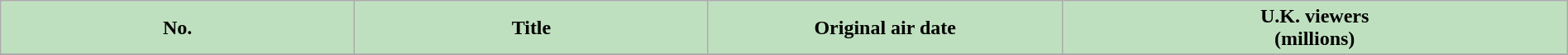<table class="wikitable plainrowheaders" style="width:100%;">
<tr>
<th scope="col" style="background:#bfe0bf; color:#000;" width=7%>No.</th>
<th scope="col" style="background:#bfe0bf; color:#000;" width=7%>Title</th>
<th scope="col" style="background:#bfe0bf; color:#000;" width=7%>Original air date</th>
<th scope="col" style="background:#bfe0bf; color:#000;" width=10%>U.K. viewers<br>(millions)</th>
</tr>
<tr>
</tr>
</table>
